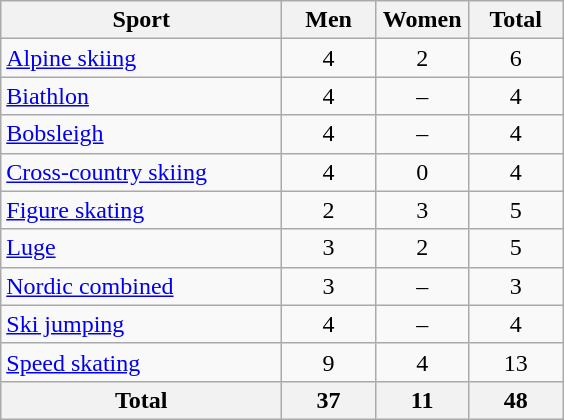<table class="wikitable sortable" style="text-align:center;">
<tr>
<th width=180>Sport</th>
<th width=55>Men</th>
<th width=55>Women</th>
<th width=55>Total</th>
</tr>
<tr>
<td align=left><a href='#'>Alpine skiing</a></td>
<td>4</td>
<td>2</td>
<td>6</td>
</tr>
<tr>
<td align=left><a href='#'>Biathlon</a></td>
<td>4</td>
<td>–</td>
<td>4</td>
</tr>
<tr>
<td align=left><a href='#'>Bobsleigh</a></td>
<td>4</td>
<td>–</td>
<td>4</td>
</tr>
<tr>
<td align=left><a href='#'>Cross-country skiing</a></td>
<td>4</td>
<td>0</td>
<td>4</td>
</tr>
<tr>
<td align=left><a href='#'>Figure skating</a></td>
<td>2</td>
<td>3</td>
<td>5</td>
</tr>
<tr>
<td align=left><a href='#'>Luge</a></td>
<td>3</td>
<td>2</td>
<td>5</td>
</tr>
<tr>
<td align=left><a href='#'>Nordic combined</a></td>
<td>3</td>
<td>–</td>
<td>3</td>
</tr>
<tr>
<td align=left><a href='#'>Ski jumping</a></td>
<td>4</td>
<td>–</td>
<td>4</td>
</tr>
<tr>
<td align=left><a href='#'>Speed skating</a></td>
<td>9</td>
<td>4</td>
<td>13</td>
</tr>
<tr>
<th>Total</th>
<th>37</th>
<th>11</th>
<th>48</th>
</tr>
</table>
